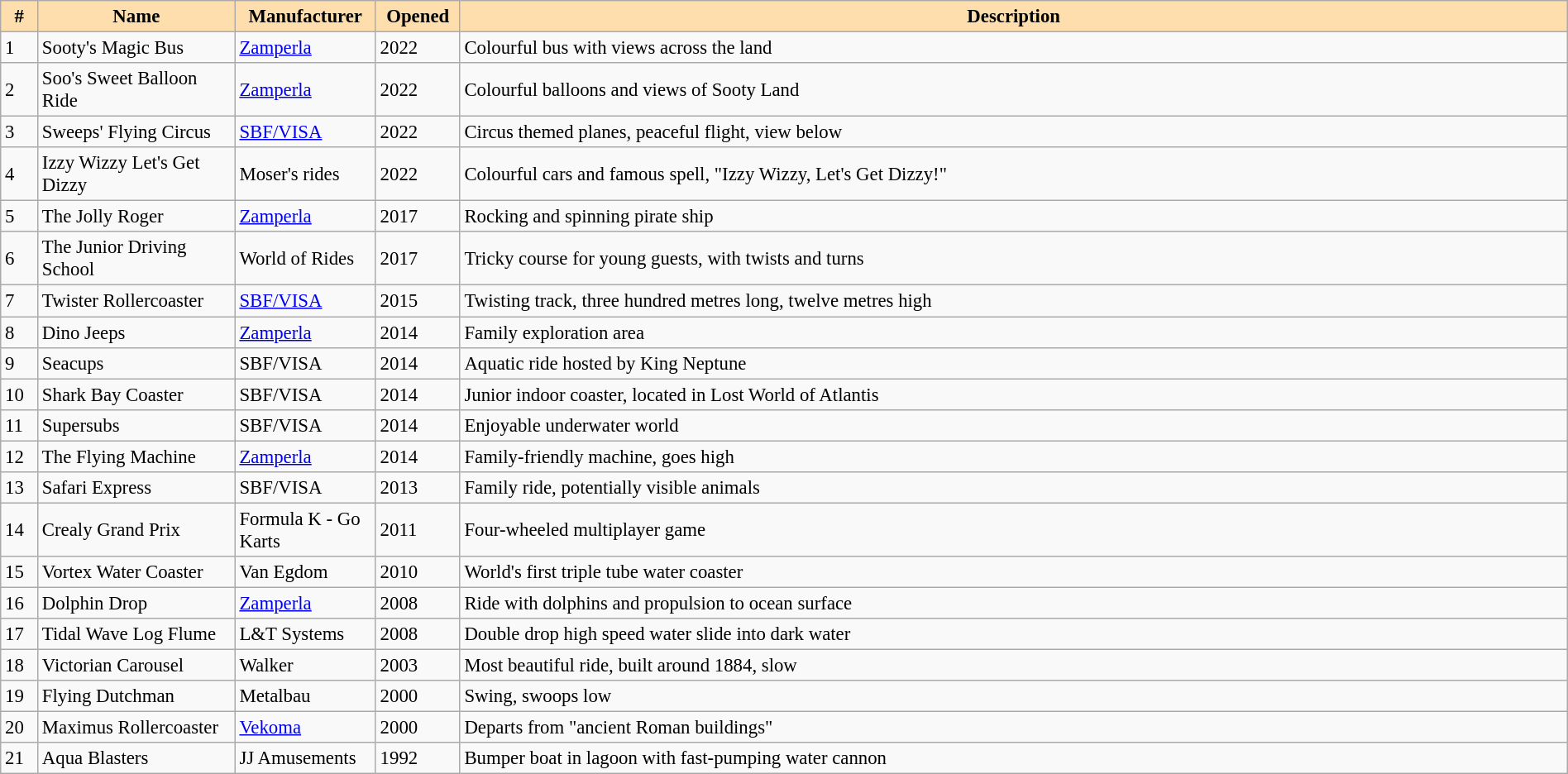<table class="wikitable sortable" style="width: 100%; font-size: 95%;">
<tr>
<th style="background-color: #FFDEAD; width: 1.5em;">#</th>
<th style="background-color: #FFDEAD; width: 10em;">Name</th>
<th style="background-color: #FFDEAD; width: 7em;">Manufacturer</th>
<th style="background-color: #FFDEAD; width: 4em;">Opened</th>
<th style="background-color: #FFDEAD;">Description</th>
</tr>
<tr>
<td>1</td>
<td>Sooty's Magic Bus</td>
<td><a href='#'>Zamperla</a></td>
<td>2022</td>
<td>Colourful bus with views across the land</td>
</tr>
<tr>
<td>2</td>
<td>Soo's Sweet Balloon Ride</td>
<td><a href='#'>Zamperla</a></td>
<td>2022</td>
<td>Colourful balloons and views of Sooty Land</td>
</tr>
<tr>
<td>3</td>
<td>Sweeps' Flying Circus</td>
<td><a href='#'>SBF/VISA</a></td>
<td>2022</td>
<td>Circus themed planes, peaceful flight, view below</td>
</tr>
<tr>
<td>4</td>
<td>Izzy Wizzy Let's Get Dizzy</td>
<td>Moser's rides</td>
<td>2022</td>
<td>Colourful cars and famous spell, "Izzy Wizzy, Let's Get Dizzy!"</td>
</tr>
<tr>
<td>5</td>
<td>The Jolly Roger</td>
<td><a href='#'>Zamperla</a></td>
<td>2017</td>
<td>Rocking and spinning pirate ship</td>
</tr>
<tr>
<td>6</td>
<td>The Junior Driving School</td>
<td>World of Rides</td>
<td>2017</td>
<td>Tricky course for young guests, with twists and turns</td>
</tr>
<tr>
<td>7</td>
<td>Twister Rollercoaster</td>
<td><a href='#'>SBF/VISA</a></td>
<td>2015</td>
<td>Twisting track, three hundred metres long, twelve metres high</td>
</tr>
<tr>
<td>8</td>
<td>Dino Jeeps</td>
<td><a href='#'>Zamperla</a></td>
<td>2014</td>
<td>Family exploration area</td>
</tr>
<tr>
<td>9</td>
<td>Seacups</td>
<td>SBF/VISA</td>
<td>2014</td>
<td>Aquatic ride hosted by King Neptune</td>
</tr>
<tr>
<td>10</td>
<td>Shark Bay Coaster</td>
<td>SBF/VISA</td>
<td>2014</td>
<td>Junior indoor coaster, located in Lost World of Atlantis</td>
</tr>
<tr>
<td>11</td>
<td>Supersubs</td>
<td>SBF/VISA</td>
<td>2014</td>
<td>Enjoyable underwater world</td>
</tr>
<tr>
<td>12</td>
<td>The Flying Machine</td>
<td><a href='#'>Zamperla</a></td>
<td>2014</td>
<td>Family-friendly machine, goes high</td>
</tr>
<tr>
<td>13</td>
<td>Safari Express</td>
<td>SBF/VISA</td>
<td>2013</td>
<td>Family ride, potentially visible animals</td>
</tr>
<tr>
<td>14</td>
<td>Crealy Grand Prix</td>
<td>Formula K - Go Karts</td>
<td>2011</td>
<td>Four-wheeled multiplayer game</td>
</tr>
<tr>
<td>15</td>
<td>Vortex Water Coaster</td>
<td>Van Egdom</td>
<td>2010</td>
<td>World's first triple tube water coaster</td>
</tr>
<tr>
<td>16</td>
<td>Dolphin Drop</td>
<td><a href='#'>Zamperla</a></td>
<td>2008</td>
<td>Ride with dolphins and propulsion to ocean surface</td>
</tr>
<tr>
<td>17</td>
<td>Tidal Wave Log Flume</td>
<td>L&T Systems</td>
<td>2008</td>
<td>Double drop high speed water slide into dark water</td>
</tr>
<tr>
<td>18</td>
<td>Victorian Carousel</td>
<td>Walker</td>
<td>2003</td>
<td>Most beautiful ride, built around 1884, slow</td>
</tr>
<tr>
<td>19</td>
<td>Flying Dutchman</td>
<td>Metalbau</td>
<td>2000</td>
<td>Swing, swoops low</td>
</tr>
<tr>
<td>20</td>
<td>Maximus Rollercoaster</td>
<td><a href='#'>Vekoma</a></td>
<td>2000</td>
<td>Departs from "ancient Roman buildings"</td>
</tr>
<tr>
<td>21</td>
<td>Aqua Blasters</td>
<td>JJ Amusements</td>
<td>1992</td>
<td>Bumper boat in lagoon with fast-pumping water cannon</td>
</tr>
</table>
